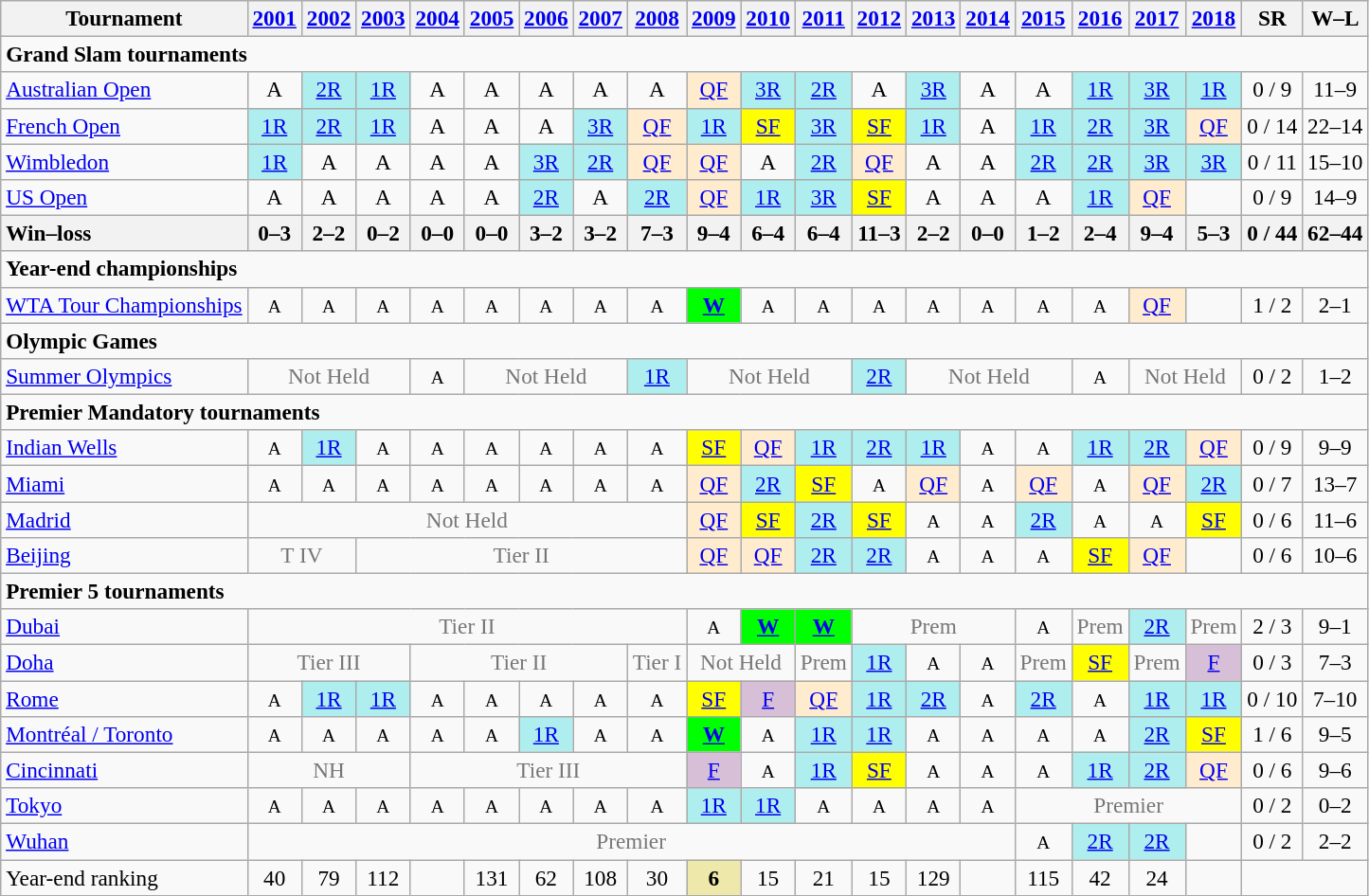<table class="wikitable" style="text-align:center;font-size:97%">
<tr>
<th>Tournament</th>
<th><a href='#'>2001</a></th>
<th><a href='#'>2002</a></th>
<th><a href='#'>2003</a></th>
<th><a href='#'>2004</a></th>
<th><a href='#'>2005</a></th>
<th><a href='#'>2006</a></th>
<th><a href='#'>2007</a></th>
<th><a href='#'>2008</a></th>
<th><a href='#'>2009</a></th>
<th><a href='#'>2010</a></th>
<th><a href='#'>2011</a></th>
<th><a href='#'>2012</a></th>
<th><a href='#'>2013</a></th>
<th><a href='#'>2014</a></th>
<th><a href='#'>2015</a></th>
<th><a href='#'>2016</a></th>
<th><a href='#'>2017</a></th>
<th><a href='#'>2018</a></th>
<th>SR</th>
<th>W–L</th>
</tr>
<tr>
<td colspan="25" align="left"><strong>Grand Slam tournaments</strong></td>
</tr>
<tr>
<td align="left"><a href='#'>Australian Open</a></td>
<td>A</td>
<td bgcolor="#afeeee"><a href='#'>2R</a></td>
<td bgcolor="#afeeee"><a href='#'>1R</a></td>
<td>A</td>
<td>A</td>
<td>A</td>
<td>A</td>
<td>A</td>
<td bgcolor="#ffebcd"><a href='#'>QF</a></td>
<td bgcolor="#afeeee"><a href='#'>3R</a></td>
<td bgcolor="#afeeee"><a href='#'>2R</a></td>
<td>A</td>
<td bgcolor="#afeeee"><a href='#'>3R</a></td>
<td>A</td>
<td>A</td>
<td bgcolor="#afeeee"><a href='#'>1R</a></td>
<td bgcolor="#afeeee"><a href='#'>3R</a></td>
<td bgcolor="#afeeee"><a href='#'>1R</a></td>
<td>0 / 9</td>
<td>11–9</td>
</tr>
<tr>
<td align="left"><a href='#'>French Open</a></td>
<td bgcolor="#afeeee"><a href='#'>1R</a></td>
<td bgcolor="#afeeee"><a href='#'>2R</a></td>
<td bgcolor="#afeeee"><a href='#'>1R</a></td>
<td>A</td>
<td>A</td>
<td>A</td>
<td bgcolor="#afeeee"><a href='#'>3R</a></td>
<td bgcolor="#ffebcd"><a href='#'>QF</a></td>
<td bgcolor="#afeeee"><a href='#'>1R</a></td>
<td bgcolor="yellow"><a href='#'>SF</a></td>
<td bgcolor="#afeeee"><a href='#'>3R</a></td>
<td bgcolor="yellow"><a href='#'>SF</a></td>
<td bgcolor="#afeeee"><a href='#'>1R</a></td>
<td>A</td>
<td bgcolor="#afeeee"><a href='#'>1R</a></td>
<td bgcolor="#afeeee"><a href='#'>2R</a></td>
<td bgcolor="#afeeee"><a href='#'>3R</a></td>
<td bgcolor="#ffebcd"><a href='#'>QF</a></td>
<td>0 / 14</td>
<td>22–14</td>
</tr>
<tr>
<td align="left"><a href='#'>Wimbledon</a></td>
<td bgcolor="#afeeee"><a href='#'>1R</a></td>
<td>A</td>
<td>A</td>
<td>A</td>
<td>A</td>
<td bgcolor="#afeeee"><a href='#'>3R</a></td>
<td bgcolor="#afeeee"><a href='#'>2R</a></td>
<td bgcolor="#ffebcd"><a href='#'>QF</a></td>
<td bgcolor="#ffebcd"><a href='#'>QF</a></td>
<td>A</td>
<td bgcolor="#afeeee"><a href='#'>2R</a></td>
<td bgcolor="#ffebcd"><a href='#'>QF</a></td>
<td>A</td>
<td>A</td>
<td bgcolor="#afeeee"><a href='#'>2R</a></td>
<td bgcolor="#afeeee"><a href='#'>2R</a></td>
<td bgcolor="#afeeee"><a href='#'>3R</a></td>
<td bgcolor="#afeeee"><a href='#'>3R</a></td>
<td>0 / 11</td>
<td>15–10</td>
</tr>
<tr>
<td align="left"><a href='#'>US Open</a></td>
<td>A</td>
<td>A</td>
<td>A</td>
<td>A</td>
<td>A</td>
<td bgcolor="#afeeee"><a href='#'>2R</a></td>
<td>A</td>
<td bgcolor="#afeeee"><a href='#'>2R</a></td>
<td bgcolor="#ffebcd"><a href='#'>QF</a></td>
<td bgcolor="#afeeee"><a href='#'>1R</a></td>
<td bgcolor="#afeeee"><a href='#'>3R</a></td>
<td bgcolor="yellow"><a href='#'>SF</a></td>
<td>A</td>
<td>A</td>
<td>A</td>
<td bgcolor="#afeeee"><a href='#'>1R</a></td>
<td bgcolor="#ffebcd"><a href='#'>QF</a></td>
<td></td>
<td>0 / 9</td>
<td>14–9</td>
</tr>
<tr>
<th style="text-align:left">Win–loss</th>
<th>0–3</th>
<th>2–2</th>
<th>0–2</th>
<th>0–0</th>
<th>0–0</th>
<th>3–2</th>
<th>3–2</th>
<th>7–3</th>
<th>9–4</th>
<th>6–4</th>
<th>6–4</th>
<th>11–3</th>
<th>2–2</th>
<th>0–0</th>
<th>1–2</th>
<th>2–4</th>
<th>9–4</th>
<th>5–3</th>
<th>0 / 44</th>
<th>62–44</th>
</tr>
<tr>
<td colspan="30" align="left"><strong>Year-end championships</strong></td>
</tr>
<tr>
<td align="left"><a href='#'>WTA Tour Championships</a></td>
<td><small>A</small></td>
<td><small>A</small></td>
<td><small>A</small></td>
<td><small>A</small></td>
<td><small>A</small></td>
<td><small>A</small></td>
<td><small>A</small></td>
<td><small>A</small></td>
<td bgcolor="lime"><a href='#'><strong>W</strong></a></td>
<td><small>A</small></td>
<td><small>A</small></td>
<td><small>A</small></td>
<td><small>A</small></td>
<td><small>A</small></td>
<td><small>A</small></td>
<td><small>A</small></td>
<td bgcolor="#ffebcd"><a href='#'>QF</a></td>
<td></td>
<td>1 / 2</td>
<td>2–1</td>
</tr>
<tr>
<td colspan="30" align="left"><strong>Olympic Games</strong></td>
</tr>
<tr>
<td align="left"><a href='#'>Summer Olympics</a></td>
<td colspan="3" style="color:#767676">Not Held</td>
<td><small>A</small></td>
<td colspan="3" style="color:#767676">Not Held</td>
<td bgcolor="afeeee"><a href='#'>1R</a></td>
<td colspan="3" style="color:#767676">Not Held</td>
<td bgcolor="afeeee"><a href='#'>2R</a></td>
<td colspan="3" style="color:#767676">Not Held</td>
<td><small>A</small></td>
<td colspan="2" style="color:#767676">Not Held</td>
<td>0 / 2</td>
<td>1–2</td>
</tr>
<tr>
<td colspan="30" align="left"><strong>Premier Mandatory tournaments</strong></td>
</tr>
<tr>
<td align="left"><a href='#'>Indian Wells</a></td>
<td><small>A</small></td>
<td bgcolor="afeeee"><a href='#'>1R</a></td>
<td><small>A</small></td>
<td><small>A</small></td>
<td><small>A</small></td>
<td><small>A</small></td>
<td><small>A</small></td>
<td><small>A</small></td>
<td bgcolor="yellow"><a href='#'>SF</a></td>
<td bgcolor="ffebcd"><a href='#'>QF</a></td>
<td bgcolor="afeeee"><a href='#'>1R</a></td>
<td bgcolor="afeeee"><a href='#'>2R</a></td>
<td bgcolor="afeeee"><a href='#'>1R</a></td>
<td><small>A</small></td>
<td><small>A</small></td>
<td bgcolor="afeeee"><a href='#'>1R</a></td>
<td bgcolor="afeeee"><a href='#'>2R</a></td>
<td bgcolor="ffebcd"><a href='#'>QF</a></td>
<td>0 / 9</td>
<td>9–9</td>
</tr>
<tr>
<td align="left"><a href='#'>Miami</a></td>
<td><small>A</small></td>
<td><small>A</small></td>
<td><small>A</small></td>
<td><small>A</small></td>
<td><small>A</small></td>
<td><small>A</small></td>
<td><small>A</small></td>
<td><small>A</small></td>
<td bgcolor="ffebcd"><a href='#'>QF</a></td>
<td bgcolor="afeeee"><a href='#'>2R</a></td>
<td bgcolor="yellow"><a href='#'>SF</a></td>
<td><small>A</small></td>
<td bgcolor="ffebcd"><a href='#'>QF</a></td>
<td><small>A</small></td>
<td bgcolor="ffebcd"><a href='#'>QF</a></td>
<td><small>A</small></td>
<td bgcolor="ffebcd"><a href='#'>QF</a></td>
<td bgcolor="afeeee"><a href='#'>2R</a></td>
<td>0 / 7</td>
<td>13–7</td>
</tr>
<tr>
<td align="left"><a href='#'>Madrid</a></td>
<td colspan="8" style="color:#767676">Not Held</td>
<td bgcolor="ffebcd"><a href='#'>QF</a></td>
<td bgcolor="yellow"><a href='#'>SF</a></td>
<td bgcolor="afeeee"><a href='#'>2R</a></td>
<td bgcolor="yellow"><a href='#'>SF</a></td>
<td><small>A</small></td>
<td><small>A</small></td>
<td bgcolor="afeeee"><a href='#'>2R</a></td>
<td><small>A</small></td>
<td><small>A</small></td>
<td bgcolor="yellow"><a href='#'>SF</a></td>
<td>0 / 6</td>
<td>11–6</td>
</tr>
<tr>
<td align="left"><a href='#'>Beijing</a></td>
<td colspan="2" style="color:#767676">T IV</td>
<td colspan="6" style="color:#767676">Tier II</td>
<td bgcolor="ffebcd"><a href='#'>QF</a></td>
<td bgcolor="ffebcd"><a href='#'>QF</a></td>
<td bgcolor="afeeee"><a href='#'>2R</a></td>
<td bgcolor="afeeee"><a href='#'>2R</a></td>
<td><small>A</small></td>
<td><small>A</small></td>
<td><small>A</small></td>
<td bgcolor="yellow"><a href='#'>SF</a></td>
<td bgcolor="ffebcd"><a href='#'>QF</a></td>
<td></td>
<td>0 / 6</td>
<td>10–6</td>
</tr>
<tr>
<td colspan="30" align="left"><strong>Premier 5 tournaments</strong></td>
</tr>
<tr>
<td align="left"><a href='#'>Dubai</a></td>
<td colspan="8" style="color:#767676">Tier II</td>
<td><small>A</small></td>
<td bgcolor="lime"><a href='#'><strong>W</strong></a></td>
<td bgcolor="lime"><a href='#'><strong>W</strong></a></td>
<td colspan="3" style="color:#767676">Prem</td>
<td><small>A</small></td>
<td colspan="1" style="color:#767676">Prem</td>
<td bgcolor="afeeee"><a href='#'>2R</a></td>
<td colspan="1" style="color:#767676">Prem</td>
<td>2 / 3</td>
<td>9–1</td>
</tr>
<tr>
<td align="left"><a href='#'>Doha</a></td>
<td colspan="3" style="color:#767676">Tier III</td>
<td colspan="4" style="color:#767676">Tier II</td>
<td colspan="1" style="color:#767676">Tier I</td>
<td colspan="2" style="color:#767676">Not Held</td>
<td style="color:#767676">Prem</td>
<td bgcolor="afeeee"><a href='#'>1R</a></td>
<td><small>A</small></td>
<td><small>A</small></td>
<td colspan="1" style="color:#767676">Prem</td>
<td bgcolor="yellow"><a href='#'>SF</a></td>
<td colspan="1" style="color:#767676">Prem</td>
<td bgcolor="thistle"><a href='#'>F</a></td>
<td>0 / 3</td>
<td>7–3</td>
</tr>
<tr>
<td align="left"><a href='#'>Rome</a></td>
<td><small>A</small></td>
<td bgcolor="afeeee"><a href='#'>1R</a></td>
<td bgcolor="afeeee"><a href='#'>1R</a></td>
<td><small>A</small></td>
<td><small>A</small></td>
<td><small>A</small></td>
<td><small>A</small></td>
<td><small>A</small></td>
<td bgcolor="yellow"><a href='#'>SF</a></td>
<td bgcolor="thistle"><a href='#'>F</a></td>
<td bgcolor="ffebcd"><a href='#'>QF</a></td>
<td bgcolor="afeeee"><a href='#'>1R</a></td>
<td bgcolor="afeeee"><a href='#'>2R</a></td>
<td><small>A</small></td>
<td bgcolor="afeeee"><a href='#'>2R</a></td>
<td><small>A</small></td>
<td bgcolor="afeeee"><a href='#'>1R</a></td>
<td bgcolor="afeeee"><a href='#'>1R</a></td>
<td>0 / 10</td>
<td>7–10</td>
</tr>
<tr>
<td align="left"><a href='#'>Montréal / Toronto</a></td>
<td><small>A</small></td>
<td><small>A</small></td>
<td><small>A</small></td>
<td><small>A</small></td>
<td><small>A</small></td>
<td bgcolor="afeeee"><a href='#'>1R</a></td>
<td><small>A</small></td>
<td><small>A</small></td>
<td bgcolor="lime"><a href='#'><strong>W</strong></a></td>
<td><small>A</small></td>
<td bgcolor="afeeee"><a href='#'>1R</a></td>
<td bgcolor="afeeee"><a href='#'>1R</a></td>
<td><small>A</small></td>
<td><small>A</small></td>
<td><small>A</small></td>
<td><small>A</small></td>
<td bgcolor="afeeee"><a href='#'>2R</a></td>
<td bgcolor="yellow"><a href='#'>SF</a></td>
<td>1 / 6</td>
<td>9–5</td>
</tr>
<tr>
<td align="left"><a href='#'>Cincinnati</a></td>
<td colspan="3" style="color:#767676">NH</td>
<td colspan="5" style="color:#767676">Tier III</td>
<td bgcolor="thistle"><a href='#'>F</a></td>
<td><small>A</small></td>
<td bgcolor="afeeee"><a href='#'>1R</a></td>
<td bgcolor="yellow"><a href='#'>SF</a></td>
<td><small>A</small></td>
<td><small>A</small></td>
<td><small>A</small></td>
<td bgcolor="afeeee"><a href='#'>1R</a></td>
<td bgcolor="afeeee"><a href='#'>2R</a></td>
<td bgcolor="ffebcd"><a href='#'>QF</a></td>
<td>0 / 6</td>
<td>9–6</td>
</tr>
<tr>
<td align="left"><a href='#'>Tokyo</a></td>
<td><small>A</small></td>
<td><small>A</small></td>
<td><small>A</small></td>
<td><small>A</small></td>
<td><small>A</small></td>
<td><small>A</small></td>
<td><small>A</small></td>
<td><small>A</small></td>
<td bgcolor="afeeee"><a href='#'>1R</a></td>
<td bgcolor="afeeee"><a href='#'>1R</a></td>
<td><small>A</small></td>
<td><small>A</small></td>
<td><small>A</small></td>
<td><small>A</small></td>
<td colspan="4" style="color:#767676">Premier</td>
<td>0 / 2</td>
<td>0–2</td>
</tr>
<tr>
<td align="left"><a href='#'>Wuhan</a></td>
<td colspan="14" style="color:#767676">Premier</td>
<td><small>A</small></td>
<td bgcolor="afeeee"><a href='#'>2R</a></td>
<td bgcolor="afeeee"><a href='#'>2R</a></td>
<td></td>
<td>0 / 2</td>
<td>2–2</td>
</tr>
<tr>
<td align="left">Year-end ranking</td>
<td>40</td>
<td>79</td>
<td>112</td>
<td></td>
<td>131</td>
<td>62</td>
<td>108</td>
<td>30</td>
<td bgcolor="EEE8AA"><strong>6</strong></td>
<td>15</td>
<td>21</td>
<td>15</td>
<td>129</td>
<td></td>
<td>115</td>
<td>42</td>
<td>24</td>
<td></td>
<td colspan="2"></td>
</tr>
</table>
